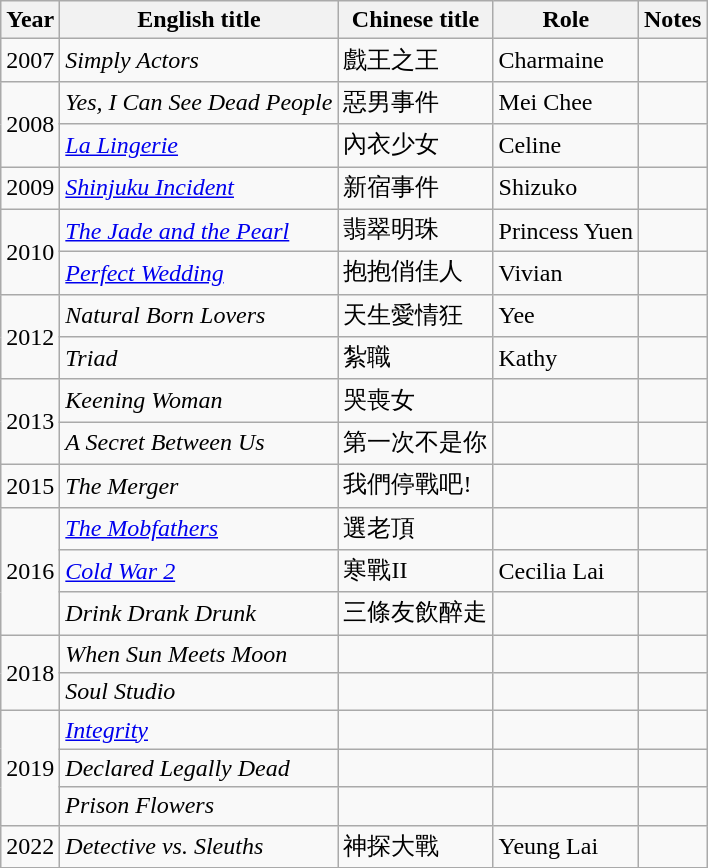<table class="wikitable">
<tr>
<th>Year</th>
<th>English title</th>
<th>Chinese title</th>
<th>Role</th>
<th>Notes</th>
</tr>
<tr>
<td>2007</td>
<td><em>Simply Actors</em></td>
<td>戲王之王</td>
<td>Charmaine</td>
<td></td>
</tr>
<tr>
<td rowspan=2>2008</td>
<td><em>Yes, I Can See Dead People</em></td>
<td>惡男事件</td>
<td>Mei Chee</td>
<td></td>
</tr>
<tr>
<td><em><a href='#'>La Lingerie</a></em></td>
<td>內衣少女</td>
<td>Celine</td>
<td></td>
</tr>
<tr>
<td>2009</td>
<td><em><a href='#'>Shinjuku Incident</a></em></td>
<td>新宿事件</td>
<td>Shizuko</td>
<td></td>
</tr>
<tr>
<td rowspan=2>2010</td>
<td><em><a href='#'>The Jade and the Pearl</a></em></td>
<td>翡翠明珠</td>
<td>Princess Yuen</td>
<td></td>
</tr>
<tr>
<td><em><a href='#'>Perfect Wedding</a></em></td>
<td>抱抱俏佳人</td>
<td>Vivian</td>
<td></td>
</tr>
<tr>
<td rowspan=2>2012</td>
<td><em>Natural Born Lovers</em></td>
<td>天生愛情狂</td>
<td>Yee</td>
</tr>
<tr>
<td><em>Triad</em></td>
<td>紮職</td>
<td>Kathy</td>
<td></td>
</tr>
<tr>
<td rowspan=2>2013</td>
<td><em>Keening Woman</em></td>
<td>哭喪女</td>
<td></td>
<td></td>
</tr>
<tr>
<td><em>A Secret Between Us</em></td>
<td>第一次不是你</td>
<td></td>
<td></td>
</tr>
<tr>
<td>2015</td>
<td><em>The Merger</em></td>
<td>我們停戰吧!</td>
<td></td>
<td></td>
</tr>
<tr>
<td rowspan=3>2016</td>
<td><em><a href='#'>The Mobfathers</a></em></td>
<td>選老頂</td>
<td></td>
<td></td>
</tr>
<tr>
<td><em><a href='#'>Cold War 2</a></em></td>
<td>寒戰II</td>
<td>Cecilia Lai</td>
<td></td>
</tr>
<tr>
<td><em>Drink Drank Drunk</em></td>
<td>三條友飲醉走</td>
<td></td>
<td></td>
</tr>
<tr>
<td rowspan=2>2018</td>
<td><em>When Sun Meets Moon</em></td>
<td></td>
<td></td>
<td></td>
</tr>
<tr>
<td><em>Soul Studio</em></td>
<td></td>
<td></td>
<td></td>
</tr>
<tr>
<td rowspan=3>2019</td>
<td><em><a href='#'>Integrity</a></em></td>
<td></td>
<td></td>
<td></td>
</tr>
<tr>
<td><em>Declared Legally Dead</em></td>
<td></td>
<td></td>
<td></td>
</tr>
<tr>
<td><em>Prison Flowers</em></td>
<td></td>
<td></td>
<td></td>
</tr>
<tr>
<td>2022</td>
<td><em>Detective vs. Sleuths</em></td>
<td>神探大戰</td>
<td>Yeung Lai</td>
<td></td>
</tr>
</table>
